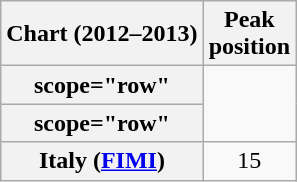<table class="wikitable plainrowheaders sortable">
<tr>
<th>Chart (2012–2013)</th>
<th>Peak<br>position</th>
</tr>
<tr>
<th>scope="row" </th>
</tr>
<tr>
<th>scope="row" </th>
</tr>
<tr>
<th scope="row">Italy (<a href='#'>FIMI</a>)</th>
<td style="text-align:center;">15</td>
</tr>
</table>
